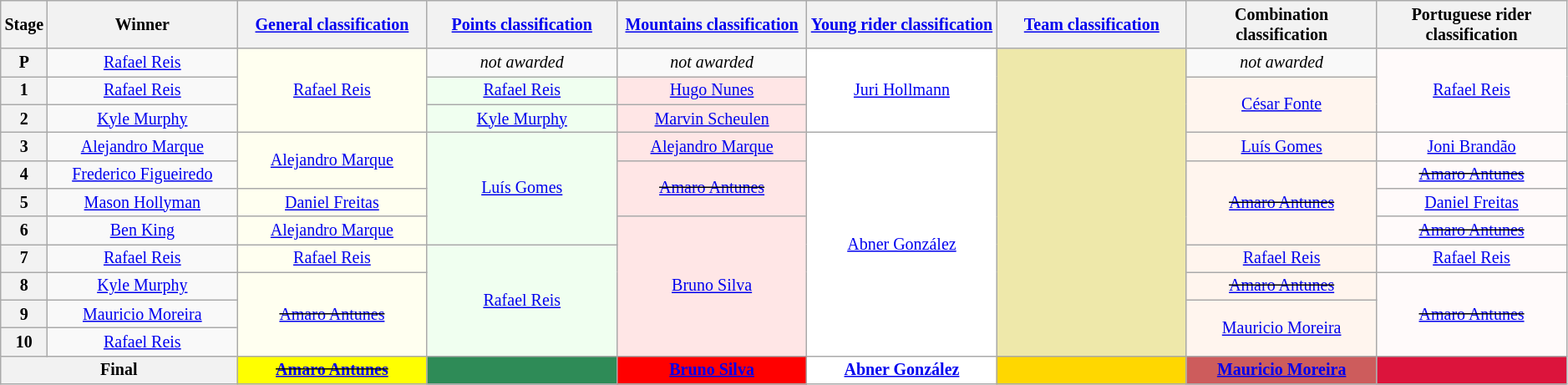<table class="wikitable" style="text-align: center; font-size:smaller;">
<tr>
<th scope="col" style="width:2%;">Stage</th>
<th scope="col" style="width:12.25%;">Winner</th>
<th scope="col" style="width:12.25%;"><a href='#'>General classification</a><br></th>
<th scope="col" style="width:12.25%;"><a href='#'>Points classification</a><br></th>
<th scope="col" style="width:12.25%;"><a href='#'>Mountains classification</a><br></th>
<th scope="col" style="width:12.25%;"><a href='#'>Young rider classification</a><br></th>
<th scope="col" style="width:12.25%;"><a href='#'>Team classification</a></th>
<th scope="col" style="width:12.25%;">Combination classification</th>
<th scope="col" style="width:12.25%;">Portuguese rider classification</th>
</tr>
<tr>
<th>P</th>
<td><a href='#'>Rafael Reis</a></td>
<td style="background:ivory;" rowspan="3"><a href='#'>Rafael Reis</a></td>
<td><em>not awarded</em></td>
<td><em>not awarded</em></td>
<td style="background:white;" rowspan="3"><a href='#'>Juri Hollmann</a></td>
<td style="background:palegoldenrod;" rowspan="11"></td>
<td><em>not awarded</em></td>
<td style="background:snow;" rowspan="3"><a href='#'>Rafael Reis</a></td>
</tr>
<tr>
<th>1</th>
<td><a href='#'>Rafael Reis</a></td>
<td style="background:honeydew;"><a href='#'>Rafael Reis</a></td>
<td style="background:#FFE6E6;"><a href='#'>Hugo Nunes</a></td>
<td style="background:Seashell;" rowspan="2"><a href='#'>César Fonte</a></td>
</tr>
<tr>
<th>2</th>
<td><a href='#'>Kyle Murphy</a></td>
<td style="background:honeydew;"><a href='#'>Kyle Murphy</a></td>
<td style="background:#FFE6E6;"><a href='#'>Marvin Scheulen</a></td>
</tr>
<tr>
<th>3</th>
<td><a href='#'>Alejandro Marque</a></td>
<td style="background:ivory;" rowspan="2"><a href='#'>Alejandro Marque</a></td>
<td style="background:honeydew" rowspan="4"><a href='#'>Luís Gomes</a></td>
<td style="background:#FFE6E6"><a href='#'>Alejandro Marque</a></td>
<td style="background:white;" rowspan="8"><a href='#'>Abner González</a></td>
<td style="background:Seashell;"><a href='#'>Luís Gomes</a></td>
<td style="background:snow;"><a href='#'>Joni Brandão</a></td>
</tr>
<tr>
<th>4</th>
<td><a href='#'>Frederico Figueiredo</a></td>
<td style="background:#FFE6E6" rowspan="2"><s><a href='#'>Amaro Antunes</a></s></td>
<td style="background:Seashell;" rowspan="3"><s><a href='#'>Amaro Antunes</a></s></td>
<td style="background:snow;"><s><a href='#'>Amaro Antunes</a></s></td>
</tr>
<tr>
<th>5</th>
<td><a href='#'>Mason Hollyman</a></td>
<td style="background:ivory;"><a href='#'>Daniel Freitas</a></td>
<td style="background:snow;"><a href='#'>Daniel Freitas</a></td>
</tr>
<tr>
<th>6</th>
<td><a href='#'>Ben King</a></td>
<td style="background:ivory;"><a href='#'>Alejandro Marque</a></td>
<td style="background:#FFE6E6" rowspan="5"><a href='#'>Bruno Silva</a></td>
<td style="background:snow;"><s><a href='#'>Amaro Antunes</a></s></td>
</tr>
<tr>
<th>7</th>
<td><a href='#'>Rafael Reis</a></td>
<td style="background:ivory;"><a href='#'>Rafael Reis</a></td>
<td style="background:honeydew" rowspan="4"><a href='#'>Rafael Reis</a></td>
<td style="background:Seashell;"><a href='#'>Rafael Reis</a></td>
<td style="background:snow;"><a href='#'>Rafael Reis</a></td>
</tr>
<tr>
<th>8</th>
<td><a href='#'>Kyle Murphy</a></td>
<td style="background:ivory;" rowspan="3"><s><a href='#'>Amaro Antunes</a></s></td>
<td style="background:Seashell;"><s><a href='#'>Amaro Antunes</a></s></td>
<td style="background:snow;" rowspan="3"><s><a href='#'>Amaro Antunes</a></s></td>
</tr>
<tr>
<th>9</th>
<td><a href='#'>Mauricio Moreira</a></td>
<td style="background:Seashell;" rowspan="2"><a href='#'>Mauricio Moreira</a></td>
</tr>
<tr>
<th>10</th>
<td><a href='#'>Rafael Reis</a></td>
</tr>
<tr>
<th colspan="2">Final</th>
<th style="background:yellow;"><s><a href='#'>Amaro Antunes</a></s></th>
<th style="background:seagreen;"></th>
<th style="background:#f00;"><a href='#'>Bruno Silva</a></th>
<th style="background:white;"><a href='#'>Abner González</a></th>
<th style="background:gold;"></th>
<th style="background:IndianRed;"><a href='#'>Mauricio Moreira</a></th>
<th style="background:crimson;"><s></s></th>
</tr>
</table>
